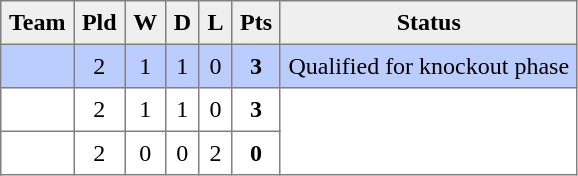<table style=border-collapse:collapse border=1 cellspacing=0 cellpadding=5>
<tr align=center bgcolor=#efefef>
<th>Team</th>
<th>Pld</th>
<th>W</th>
<th>D</th>
<th>L</th>
<th>Pts</th>
<th>Status</th>
</tr>
<tr align=center style="background:#bbccff;">
<td style="text-align:left;"> </td>
<td>2</td>
<td>1</td>
<td>1</td>
<td>0</td>
<td><strong>3</strong></td>
<td rowspan=1>Qualified for knockout phase</td>
</tr>
<tr align=center style="background:#FFFFFF;">
<td style="text-align:left;"> </td>
<td>2</td>
<td>1</td>
<td>1</td>
<td>0</td>
<td><strong>3</strong></td>
<td rowspan=2></td>
</tr>
<tr align=center style="background:#FFFFFF;">
<td style="text-align:left;"> </td>
<td>2</td>
<td>0</td>
<td>0</td>
<td>2</td>
<td><strong>0</strong></td>
</tr>
</table>
